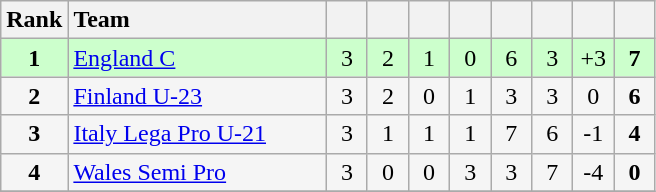<table class="wikitable" style="text-align:center">
<tr>
<th width=30>Rank</th>
<th width=165 style="text-align:left;">Team</th>
<th width=20></th>
<th width=20></th>
<th width=20></th>
<th width=20></th>
<th width=20></th>
<th width=20></th>
<th width=20></th>
<th width=20></th>
</tr>
<tr align=center style="background:#ccffcc;">
<td><strong>1</strong></td>
<td style="text-align:left;"> <a href='#'>England C</a></td>
<td>3</td>
<td>2</td>
<td>1</td>
<td>0</td>
<td>6</td>
<td>3</td>
<td>+3</td>
<td><strong>7</strong></td>
</tr>
<tr align=center style="background:#f5f5f5;">
<td><strong>2</strong></td>
<td style="text-align:left;"> <a href='#'>Finland U-23</a></td>
<td>3</td>
<td>2</td>
<td>0</td>
<td>1</td>
<td>3</td>
<td>3</td>
<td>0</td>
<td><strong>6</strong></td>
</tr>
<tr align=center style="background:#f5f5f5;">
<td><strong>3</strong></td>
<td style="text-align:left;"> <a href='#'>Italy Lega Pro U-21</a></td>
<td>3</td>
<td>1</td>
<td>1</td>
<td>1</td>
<td>7</td>
<td>6</td>
<td>-1</td>
<td><strong>4</strong></td>
</tr>
<tr align=center style="background:#f5f5f5;">
<td><strong>4</strong></td>
<td style="text-align:left;"> <a href='#'>Wales Semi Pro</a></td>
<td>3</td>
<td>0</td>
<td>0</td>
<td>3</td>
<td>3</td>
<td>7</td>
<td>-4</td>
<td><strong>0</strong></td>
</tr>
<tr>
</tr>
</table>
